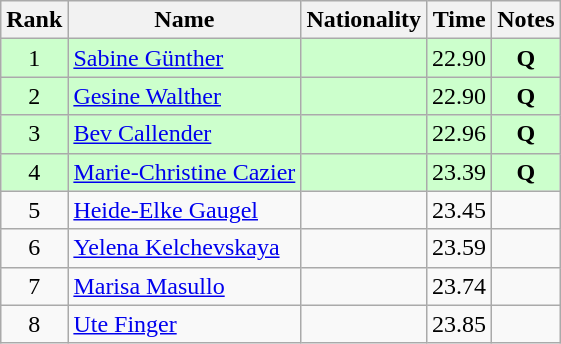<table class="wikitable sortable" style="text-align:center">
<tr>
<th>Rank</th>
<th>Name</th>
<th>Nationality</th>
<th>Time</th>
<th>Notes</th>
</tr>
<tr bgcolor=ccffcc>
<td>1</td>
<td align=left><a href='#'>Sabine Günther</a></td>
<td align=left></td>
<td>22.90</td>
<td><strong>Q</strong></td>
</tr>
<tr bgcolor=ccffcc>
<td>2</td>
<td align=left><a href='#'>Gesine Walther</a></td>
<td align=left></td>
<td>22.90</td>
<td><strong>Q</strong></td>
</tr>
<tr bgcolor=ccffcc>
<td>3</td>
<td align=left><a href='#'>Bev Callender</a></td>
<td align=left></td>
<td>22.96</td>
<td><strong>Q</strong></td>
</tr>
<tr bgcolor=ccffcc>
<td>4</td>
<td align=left><a href='#'>Marie-Christine Cazier</a></td>
<td align=left></td>
<td>23.39</td>
<td><strong>Q</strong></td>
</tr>
<tr>
<td>5</td>
<td align=left><a href='#'>Heide-Elke Gaugel</a></td>
<td align=left></td>
<td>23.45</td>
<td></td>
</tr>
<tr>
<td>6</td>
<td align=left><a href='#'>Yelena Kelchevskaya</a></td>
<td align=left></td>
<td>23.59</td>
<td></td>
</tr>
<tr>
<td>7</td>
<td align=left><a href='#'>Marisa Masullo</a></td>
<td align=left></td>
<td>23.74</td>
<td></td>
</tr>
<tr>
<td>8</td>
<td align=left><a href='#'>Ute Finger</a></td>
<td align=left></td>
<td>23.85</td>
<td></td>
</tr>
</table>
